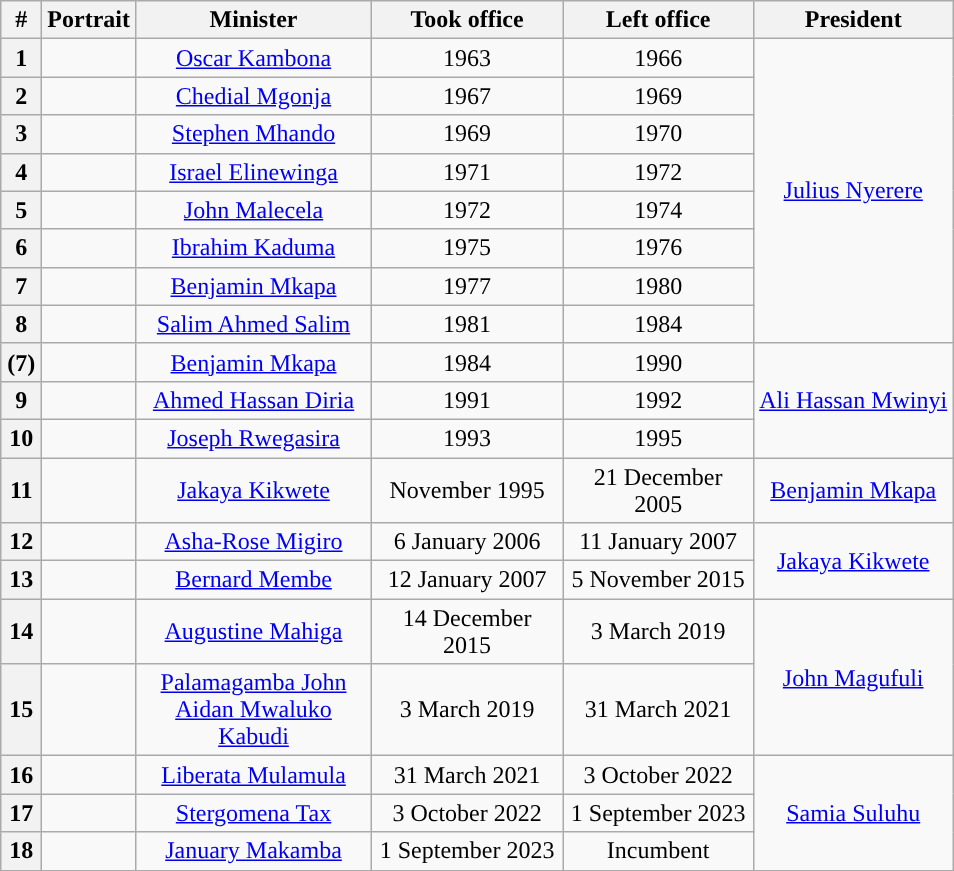<table class="wikitable" style="text-align:center">
<tr>
<th width="20px">#</th>
<th>Portrait</th>
<th width="150px">Minister</th>
<th width="120px">Took office</th>
<th width="120px">Left office</th>
<th>President</th>
</tr>
<tr>
<th style="background:">1</th>
<td></td>
<td><a href='#'>Oscar Kambona</a></td>
<td>1963</td>
<td>1966</td>
<td rowspan="8"><a href='#'>Julius Nyerere</a></td>
</tr>
<tr>
<th style="background:">2</th>
<td></td>
<td><a href='#'>Chedial Mgonja</a></td>
<td>1967</td>
<td>1969</td>
</tr>
<tr>
<th style="background:">3</th>
<td></td>
<td><a href='#'>Stephen Mhando</a></td>
<td>1969</td>
<td>1970</td>
</tr>
<tr>
<th style="background:">4</th>
<td></td>
<td><a href='#'>Israel Elinewinga</a></td>
<td>1971</td>
<td>1972</td>
</tr>
<tr>
<th style="background:">5</th>
<td></td>
<td><a href='#'>John Malecela</a></td>
<td>1972</td>
<td>1974</td>
</tr>
<tr>
<th style="background:">6</th>
<td></td>
<td><a href='#'>Ibrahim Kaduma</a></td>
<td>1975</td>
<td>1976</td>
</tr>
<tr>
<th style="background:">7</th>
<td></td>
<td><a href='#'>Benjamin Mkapa</a></td>
<td>1977</td>
<td>1980</td>
</tr>
<tr>
<th style="background:">8</th>
<td></td>
<td><a href='#'>Salim Ahmed Salim</a></td>
<td>1981</td>
<td>1984</td>
</tr>
<tr>
<th style="background:">(7)</th>
<td></td>
<td><a href='#'>Benjamin Mkapa</a></td>
<td>1984</td>
<td>1990</td>
<td rowspan="3"><a href='#'>Ali Hassan Mwinyi</a></td>
</tr>
<tr>
<th style="background:">9</th>
<td></td>
<td><a href='#'>Ahmed Hassan Diria</a></td>
<td>1991</td>
<td>1992</td>
</tr>
<tr>
<th style="background:">10</th>
<td></td>
<td><a href='#'>Joseph Rwegasira</a></td>
<td>1993</td>
<td>1995</td>
</tr>
<tr>
<th style="background:">11</th>
<td></td>
<td><a href='#'>Jakaya Kikwete</a></td>
<td>November 1995</td>
<td>21 December 2005</td>
<td><a href='#'>Benjamin Mkapa</a></td>
</tr>
<tr>
<th style="background:">12</th>
<td></td>
<td><a href='#'>Asha-Rose Migiro</a></td>
<td>6 January 2006</td>
<td>11 January 2007</td>
<td rowspan="2"><a href='#'>Jakaya Kikwete</a></td>
</tr>
<tr>
<th style="background:">13</th>
<td></td>
<td><a href='#'>Bernard Membe</a></td>
<td>12 January 2007</td>
<td>5 November 2015</td>
</tr>
<tr>
<th style="background:">14</th>
<td></td>
<td><a href='#'>Augustine Mahiga</a></td>
<td>14 December 2015</td>
<td>3 March 2019</td>
<td rowspan="2"><a href='#'>John Magufuli</a></td>
</tr>
<tr>
<th style="background:">15</th>
<td></td>
<td><a href='#'>Palamagamba John Aidan Mwaluko Kabudi</a></td>
<td>3 March 2019</td>
<td>31 March 2021</td>
</tr>
<tr>
<th style="background:">16</th>
<td></td>
<td><a href='#'>Liberata Mulamula</a></td>
<td>31 March 2021</td>
<td>3 October 2022</td>
<td rowspan="3"><a href='#'>Samia Suluhu</a></td>
</tr>
<tr>
<th style="background:">17</th>
<td></td>
<td><a href='#'>Stergomena Tax</a></td>
<td>3 October 2022</td>
<td>1 September 2023</td>
</tr>
<tr>
<th style="background:">18</th>
<td></td>
<td><a href='#'>January Makamba</a></td>
<td>1 September 2023</td>
<td>Incumbent</td>
</tr>
</table>
